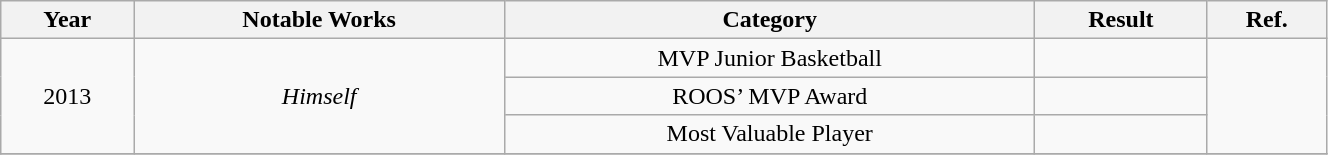<table class="wikitable" style="text-align:center" width=70%>
<tr>
<th>Year</th>
<th>Notable Works</th>
<th>Category</th>
<th>Result</th>
<th>Ref.</th>
</tr>
<tr>
<td rowspan=3>2013</td>
<td rowspan=3><em>Himself</em></td>
<td>MVP Junior Basketball</td>
<td></td>
<td rowspan=3></td>
</tr>
<tr>
<td>ROOS’ MVP Award</td>
<td></td>
</tr>
<tr>
<td>Most Valuable Player</td>
<td></td>
</tr>
<tr>
</tr>
</table>
